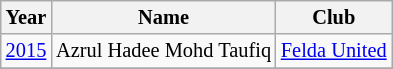<table class="wikitable" style="font-size: 85%;">
<tr>
<th>Year</th>
<th>Name</th>
<th>Club</th>
</tr>
<tr>
<td><a href='#'>2015</a></td>
<td> Azrul Hadee Mohd Taufiq</td>
<td> <a href='#'>Felda United</a></td>
</tr>
<tr>
</tr>
</table>
